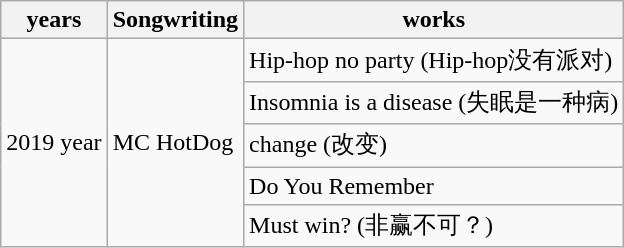<table class="wikitable">
<tr>
<th>years</th>
<th>Songwriting</th>
<th>works</th>
</tr>
<tr>
<td rowspan="5">2019 year</td>
<td rowspan="5">MC HotDog</td>
<td>Hip-hop no party (Hip-hop没有派对)</td>
</tr>
<tr>
<td>Insomnia is a disease (失眠是一种病)</td>
</tr>
<tr>
<td>change (改变)</td>
</tr>
<tr>
<td>Do You Remember</td>
</tr>
<tr>
<td>Must win? (非赢不可？)</td>
</tr>
</table>
